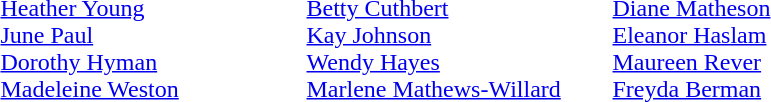<table>
<tr>
<td width=200 valign=top><em></em><br><a href='#'>Heather Young</a><br><a href='#'>June Paul</a><br><a href='#'>Dorothy Hyman</a><br><a href='#'>Madeleine Weston</a></td>
<td width=200 valign=top><em></em><br><a href='#'>Betty Cuthbert</a><br><a href='#'>Kay Johnson</a><br><a href='#'>Wendy Hayes</a><br><a href='#'>Marlene Mathews-Willard</a></td>
<td width=200 valign=top><em></em><br><a href='#'>Diane Matheson</a><br><a href='#'>Eleanor Haslam</a><br><a href='#'>Maureen Rever</a><br><a href='#'>Freyda Berman</a></td>
</tr>
</table>
